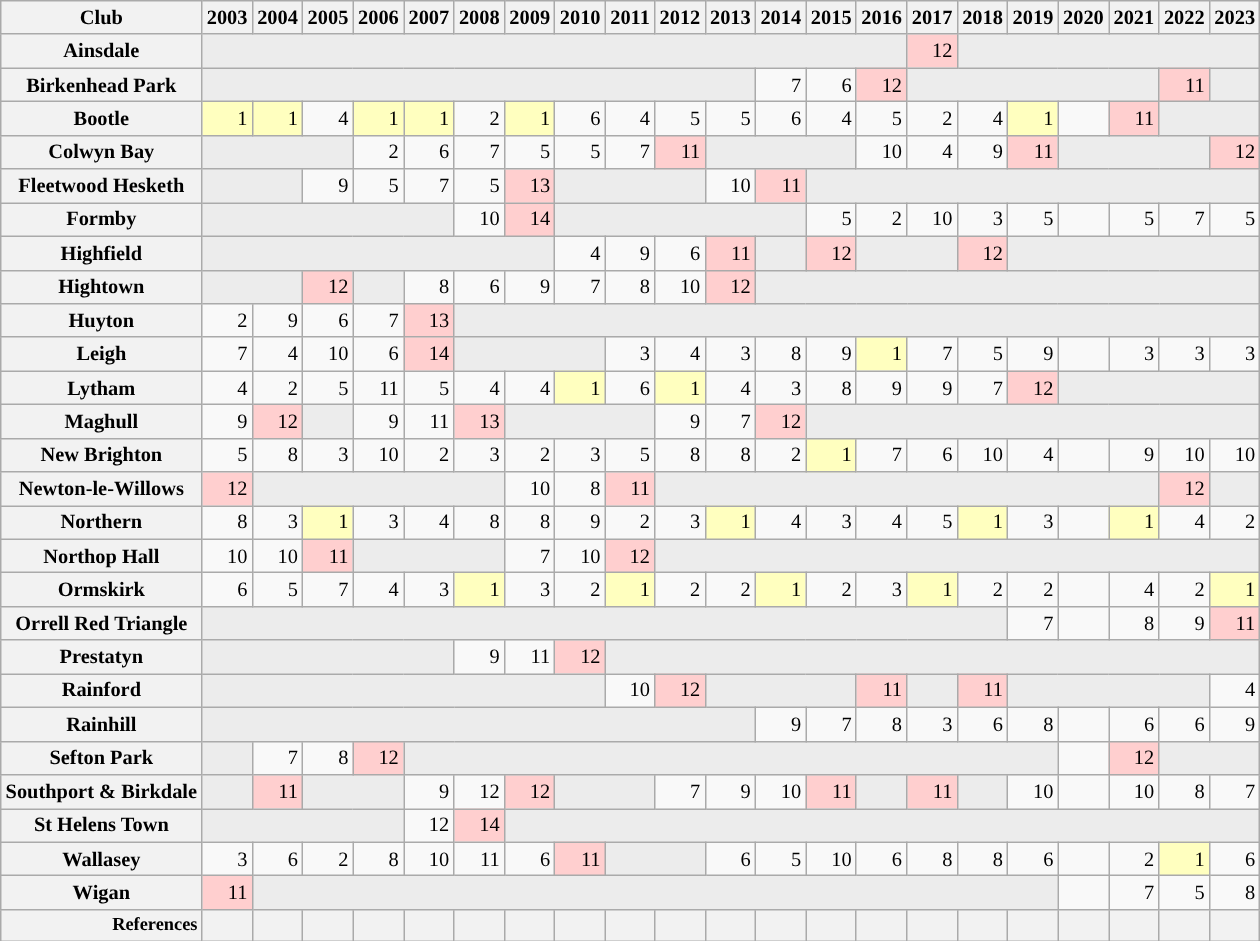<table class="wikitable plainrowheaders" style="font-size:85%; text-align: right;">
<tr>
<th scope="col">Club</th>
<th scope="col">2003</th>
<th scope="col">2004</th>
<th scope="col">2005</th>
<th scope="col">2006</th>
<th scope="col">2007</th>
<th scope="col">2008</th>
<th scope="col">2009</th>
<th scope="col">2010</th>
<th scope="col">2011</th>
<th scope="col">2012</th>
<th scope="col">2013</th>
<th scope="col">2014</th>
<th scope="col">2015</th>
<th scope="col">2016</th>
<th scope="col">2017</th>
<th scope="col">2018</th>
<th scope="col">2019</th>
<th scope="col">2020</th>
<th scope="col">2021</th>
<th scope="col">2022</th>
<th scope="col">2023</th>
</tr>
<tr>
<th scope="row">Ainsdale</th>
<td bgcolor="#ececec" colspan="14"></td>
<td bgcolor="#ffcfcf">12</td>
<td bgcolor="#ececec" colspan="6"></td>
</tr>
<tr>
<th scope="row">Birkenhead Park</th>
<td bgcolor="#ececec" colspan="11"></td>
<td>7</td>
<td>6</td>
<td bgcolor="#ffcfcf">12</td>
<td bgcolor="#ececec" colspan="5"></td>
<td bgcolor="#ffcfcf">11</td>
<td bgcolor="#ececec" colspan="1"></td>
</tr>
<tr>
<th scope="row">Bootle</th>
<td bgcolor="#ffffbf">1</td>
<td bgcolor="#ffffbf">1</td>
<td>4</td>
<td bgcolor="#ffffbf">1</td>
<td bgcolor="#ffffbf">1</td>
<td>2</td>
<td bgcolor="#ffffbf">1</td>
<td>6</td>
<td>4</td>
<td>5</td>
<td>5</td>
<td>6</td>
<td>4</td>
<td>5</td>
<td>2</td>
<td>4</td>
<td bgcolor="#ffffbf">1</td>
<td></td>
<td bgcolor="#ffcfcf">11</td>
<td bgcolor="#ececec" colspan="2"></td>
</tr>
<tr>
<th scope="row">Colwyn Bay</th>
<td bgcolor="#ececec" colspan="3"></td>
<td>2</td>
<td>6</td>
<td>7</td>
<td>5</td>
<td>5</td>
<td>7</td>
<td bgcolor="#ffcfcf">11</td>
<td bgcolor="#ececec" colspan="3"></td>
<td>10</td>
<td>4</td>
<td>9</td>
<td bgcolor="#ffcfcf">11</td>
<td bgcolor="#ececec" colspan="3"></td>
<td bgcolor="#ffcfcf">12</td>
</tr>
<tr>
<th scope="row">Fleetwood Hesketh</th>
<td bgcolor="#ececec" colspan="2"></td>
<td>9</td>
<td>5</td>
<td>7</td>
<td>5</td>
<td bgcolor="#ffcfcf">13</td>
<td bgcolor="#ececec" colspan="3"></td>
<td>10</td>
<td bgcolor="#ffcfcf">11</td>
<td bgcolor="#ececec" colspan="9"></td>
</tr>
<tr>
<th scope="row">Formby</th>
<td bgcolor="#ececec" colspan="5"></td>
<td>10</td>
<td bgcolor="#ffcfcf">14</td>
<td bgcolor="#ececec" colspan="5"></td>
<td>5</td>
<td>2</td>
<td>10</td>
<td>3</td>
<td>5</td>
<td></td>
<td>5</td>
<td>7</td>
<td>5</td>
</tr>
<tr>
<th scope="row">Highfield</th>
<td bgcolor="#ececec" colspan="7"></td>
<td>4</td>
<td>9</td>
<td>6</td>
<td bgcolor="#ffcfcf">11</td>
<td bgcolor="#ececec"></td>
<td bgcolor="#ffcfcf">12</td>
<td bgcolor="#ececec" colspan="2"></td>
<td bgcolor="#ffcfcf">12</td>
<td bgcolor="#ececec" colspan="5"></td>
</tr>
<tr>
<th scope="row">Hightown</th>
<td bgcolor="#ececec" colspan="2"></td>
<td bgcolor="#ffcfcf">12</td>
<td bgcolor="#ececec"></td>
<td>8</td>
<td>6</td>
<td>9</td>
<td>7</td>
<td>8</td>
<td>10</td>
<td bgcolor="#ffcfcf">12</td>
<td bgcolor="#ececec" colspan="10"></td>
</tr>
<tr>
<th scope="row">Huyton</th>
<td>2</td>
<td>9</td>
<td>6</td>
<td>7</td>
<td bgcolor="#ffcfcf">13</td>
<td bgcolor="#ececec" colspan="16"></td>
</tr>
<tr>
<th scope="row">Leigh</th>
<td>7</td>
<td>4</td>
<td>10</td>
<td>6</td>
<td bgcolor="#ffcfcf">14</td>
<td bgcolor="#ececec" colspan="3"></td>
<td>3</td>
<td>4</td>
<td>3</td>
<td>8</td>
<td>9</td>
<td bgcolor="#ffffbf">1</td>
<td>7</td>
<td>5</td>
<td>9</td>
<td></td>
<td>3</td>
<td>3</td>
<td>3</td>
</tr>
<tr>
<th scope="row">Lytham</th>
<td>4</td>
<td>2</td>
<td>5</td>
<td>11</td>
<td>5</td>
<td>4</td>
<td>4</td>
<td bgcolor="#ffffbf">1</td>
<td>6</td>
<td bgcolor="#ffffbf">1</td>
<td>4</td>
<td>3</td>
<td>8</td>
<td>9</td>
<td>9</td>
<td>7</td>
<td bgcolor="#ffcfcf">12</td>
<td bgcolor="#ececec" colspan="4"></td>
</tr>
<tr>
<th scope="row">Maghull</th>
<td>9</td>
<td bgcolor="#ffcfcf">12</td>
<td bgcolor="#ececec"></td>
<td>9</td>
<td>11</td>
<td bgcolor="#ffcfcf">13</td>
<td bgcolor="#ececec" colspan="3"></td>
<td>9</td>
<td>7</td>
<td bgcolor="#ffcfcf">12</td>
<td bgcolor="#ececec" colspan="9"></td>
</tr>
<tr>
<th scope="row">New Brighton</th>
<td>5</td>
<td>8</td>
<td>3</td>
<td>10</td>
<td>2</td>
<td>3</td>
<td>2</td>
<td>3</td>
<td>5</td>
<td>8</td>
<td>8</td>
<td>2</td>
<td bgcolor="#ffffbf">1</td>
<td>7</td>
<td>6</td>
<td>10</td>
<td>4</td>
<td></td>
<td>9</td>
<td>10</td>
<td>10</td>
</tr>
<tr>
<th scope="row">Newton-le-Willows</th>
<td bgcolor="#ffcfcf">12</td>
<td bgcolor="#ececec" colspan="5"></td>
<td>10</td>
<td>8</td>
<td bgcolor="#ffcfcf">11</td>
<td bgcolor="#ececec" colspan="10"></td>
<td bgcolor="#ffcfcf">12</td>
<td bgcolor="#ececec" colspan="1"></td>
</tr>
<tr>
<th scope="row">Northern</th>
<td>8</td>
<td>3</td>
<td bgcolor="#ffffbf">1</td>
<td>3</td>
<td>4</td>
<td>8</td>
<td>8</td>
<td>9</td>
<td>2</td>
<td>3</td>
<td bgcolor="#ffffbf">1</td>
<td>4</td>
<td>3</td>
<td>4</td>
<td>5</td>
<td bgcolor="#ffffbf">1</td>
<td>3</td>
<td></td>
<td bgcolor="#ffffbf">1</td>
<td>4</td>
<td>2</td>
</tr>
<tr>
<th scope="row">Northop Hall</th>
<td>10</td>
<td>10</td>
<td bgcolor="#ffcfcf">11</td>
<td bgcolor="#ececec" colspan="3"></td>
<td>7</td>
<td>10</td>
<td bgcolor="#ffcfcf">12</td>
<td bgcolor="#ececec" colspan="12"></td>
</tr>
<tr>
<th scope="row">Ormskirk</th>
<td>6</td>
<td>5</td>
<td>7</td>
<td>4</td>
<td>3</td>
<td bgcolor="#ffffbf">1</td>
<td>3</td>
<td>2</td>
<td bgcolor="#ffffbf">1</td>
<td>2</td>
<td>2</td>
<td bgcolor="#ffffbf">1</td>
<td>2</td>
<td>3</td>
<td bgcolor="#ffffbf">1</td>
<td>2</td>
<td>2</td>
<td></td>
<td>4</td>
<td>2</td>
<td bgcolor="#ffffbf">1</td>
</tr>
<tr>
<th scope="row">Orrell Red Triangle</th>
<td bgcolor="#ececec" colspan="16"></td>
<td>7</td>
<td></td>
<td>8</td>
<td>9</td>
<td bgcolor="#ffcfcf">11</td>
</tr>
<tr>
<th scope="row">Prestatyn</th>
<td bgcolor="#ececec" colspan="5"></td>
<td>9</td>
<td>11</td>
<td bgcolor="#ffcfcf">12</td>
<td bgcolor="#ececec" colspan="13"></td>
</tr>
<tr>
<th scope="row">Rainford</th>
<td bgcolor="#ececec" colspan="8"></td>
<td>10</td>
<td bgcolor="#ffcfcf">12</td>
<td bgcolor="#ececec" colspan="3"></td>
<td bgcolor="#ffcfcf">11</td>
<td bgcolor="#ececec"></td>
<td bgcolor="#ffcfcf">11</td>
<td bgcolor="#ececec" colspan="4"></td>
<td>4</td>
</tr>
<tr>
<th scope="row">Rainhill</th>
<td bgcolor="#ececec" colspan="11"></td>
<td>9</td>
<td>7</td>
<td>8</td>
<td>3</td>
<td>6</td>
<td>8</td>
<td></td>
<td>6</td>
<td>6</td>
<td>9</td>
</tr>
<tr>
<th scope="row">Sefton Park</th>
<td bgcolor="#ececec"></td>
<td>7</td>
<td>8</td>
<td bgcolor="#ffcfcf">12</td>
<td bgcolor="#ececec" colspan="13"></td>
<td></td>
<td bgcolor="#ffcfcf">12</td>
<td bgcolor="#ececec" colspan="2"></td>
</tr>
<tr>
<th scope="row">Southport & Birkdale</th>
<td bgcolor="#ececec"></td>
<td bgcolor="#ffcfcf">11</td>
<td bgcolor="#ececec" colspan="2"></td>
<td>9</td>
<td>12</td>
<td bgcolor="#ffcfcf">12</td>
<td bgcolor="#ececec" colspan="2"></td>
<td>7</td>
<td>9</td>
<td>10</td>
<td bgcolor="#ffcfcf">11</td>
<td bgcolor="#ececec"></td>
<td bgcolor="#ffcfcf">11</td>
<td bgcolor="#ececec"></td>
<td>10</td>
<td></td>
<td>10</td>
<td>8</td>
<td>7</td>
</tr>
<tr>
<th scope="row">St Helens Town</th>
<td bgcolor="#ececec" colspan="4"></td>
<td>12</td>
<td bgcolor="#ffcfcf">14</td>
<td bgcolor="#ececec" colspan="15"></td>
</tr>
<tr>
<th scope="row">Wallasey</th>
<td>3</td>
<td>6</td>
<td>2</td>
<td>8</td>
<td>10</td>
<td>11</td>
<td>6</td>
<td bgcolor="#ffcfcf">11</td>
<td bgcolor="#ececec" colspan="2"></td>
<td>6</td>
<td>5</td>
<td>10</td>
<td>6</td>
<td>8</td>
<td>8</td>
<td>6</td>
<td></td>
<td>2</td>
<td bgcolor="#ffffbf">1</td>
<td>6</td>
</tr>
<tr>
<th scope="row">Wigan</th>
<td bgcolor="#ffcfcf">11</td>
<td bgcolor="#ececec" colspan="16"></td>
<td></td>
<td>7</td>
<td>5</td>
<td>8</td>
</tr>
<tr style="font-size:90%; text-align:center">
<th scope="row" style="text-align: right">References</th>
<th scope="col"></th>
<th scope="col"></th>
<th scope="col"></th>
<th scope="col"></th>
<th scope="col"></th>
<th scope="col"></th>
<th scope="col"></th>
<th scope="col"></th>
<th scope="col"></th>
<th scope="col"></th>
<th scope="col"></th>
<th scope="col"></th>
<th scope="col"></th>
<th scope="col"></th>
<th scope="col"></th>
<th scope="col"></th>
<th scope="col"></th>
<th scope="col"></th>
<th scope="col"></th>
<th scope="col"></th>
<th scope="col"></th>
</tr>
</table>
